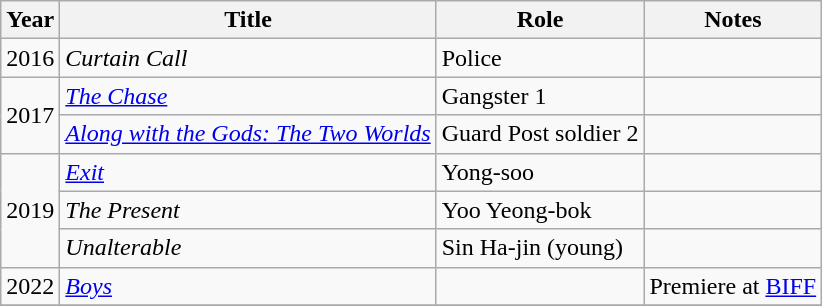<table class="wikitable">
<tr>
<th>Year</th>
<th>Title</th>
<th>Role</th>
<th>Notes</th>
</tr>
<tr>
<td>2016</td>
<td><em>Curtain Call</em></td>
<td>Police</td>
<td></td>
</tr>
<tr>
<td rowspan=2>2017</td>
<td><em><a href='#'>The Chase</a></em></td>
<td>Gangster 1</td>
<td></td>
</tr>
<tr>
<td><em><a href='#'>Along with the Gods: The Two Worlds</a></em></td>
<td>Guard Post soldier 2</td>
<td></td>
</tr>
<tr>
<td rowspan=3>2019</td>
<td><em><a href='#'>Exit</a></em></td>
<td>Yong-soo</td>
<td></td>
</tr>
<tr>
<td><em>The Present</em></td>
<td>Yoo Yeong-bok</td>
<td></td>
</tr>
<tr>
<td><em>Unalterable</em></td>
<td>Sin Ha-jin (young)</td>
<td></td>
</tr>
<tr>
<td>2022</td>
<td><em><a href='#'>Boys</a></em></td>
<td></td>
<td style="text-align:center">Premiere at <a href='#'>BIFF</a></td>
</tr>
<tr>
</tr>
</table>
